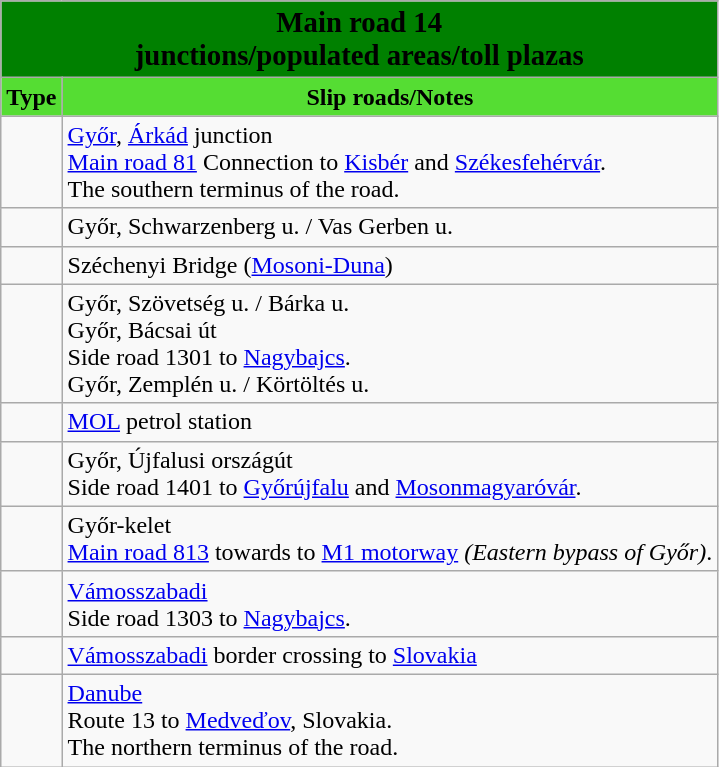<table class="wikitable">
<tr>
<td colspan=2 bgcolor=green align=center style=margin-top:15><span><big><strong>Main road 14<br>junctions/populated areas/toll plazas</strong></big></span></td>
</tr>
<tr>
<td align=center bgcolor=55DD33><strong>Type</strong></td>
<td align=center bgcolor=55DD33><strong>Slip roads/Notes</strong></td>
</tr>
<tr>
<td><br></td>
<td><a href='#'>Győr</a>, <a href='#'>Árkád</a> junction<br> <a href='#'>Main road 81</a> Connection to <a href='#'>Kisbér</a> and <a href='#'>Székesfehérvár</a>.<br>The southern terminus of the road.</td>
</tr>
<tr>
<td></td>
<td>Győr, Schwarzenberg u. / Vas Gerben u.</td>
</tr>
<tr>
<td></td>
<td>Széchenyi Bridge (<a href='#'>Mosoni-Duna</a>)</td>
</tr>
<tr>
<td></td>
<td>Győr, Szövetség u. / Bárka u.<br>Győr, Bácsai út<br>Side road 1301 to <a href='#'>Nagybajcs</a>.<br>Győr, Zemplén u. / Körtöltés u.</td>
</tr>
<tr>
<td></td>
<td><a href='#'>MOL</a> petrol station</td>
</tr>
<tr>
<td></td>
<td>Győr, Újfalusi országút<br>Side road 1401 to <a href='#'>Győrújfalu</a> and <a href='#'>Mosonmagyaróvár</a>.</td>
</tr>
<tr>
<td></td>
<td>Győr-kelet<br> <a href='#'>Main road 813</a> towards to  <a href='#'>M1 motorway</a> <em>(Eastern bypass of Győr)</em>.</td>
</tr>
<tr>
<td></td>
<td><a href='#'>Vámosszabadi</a><br>Side road 1303 to <a href='#'>Nagybajcs</a>.</td>
</tr>
<tr>
<td></td>
<td><a href='#'>Vámosszabadi</a> border crossing to <a href='#'>Slovakia</a></td>
</tr>
<tr>
<td></td>
<td><a href='#'>Danube</a><br> Route 13 to <a href='#'>Medveďov</a>, Slovakia.<br>The northern terminus of the road.</td>
</tr>
</table>
